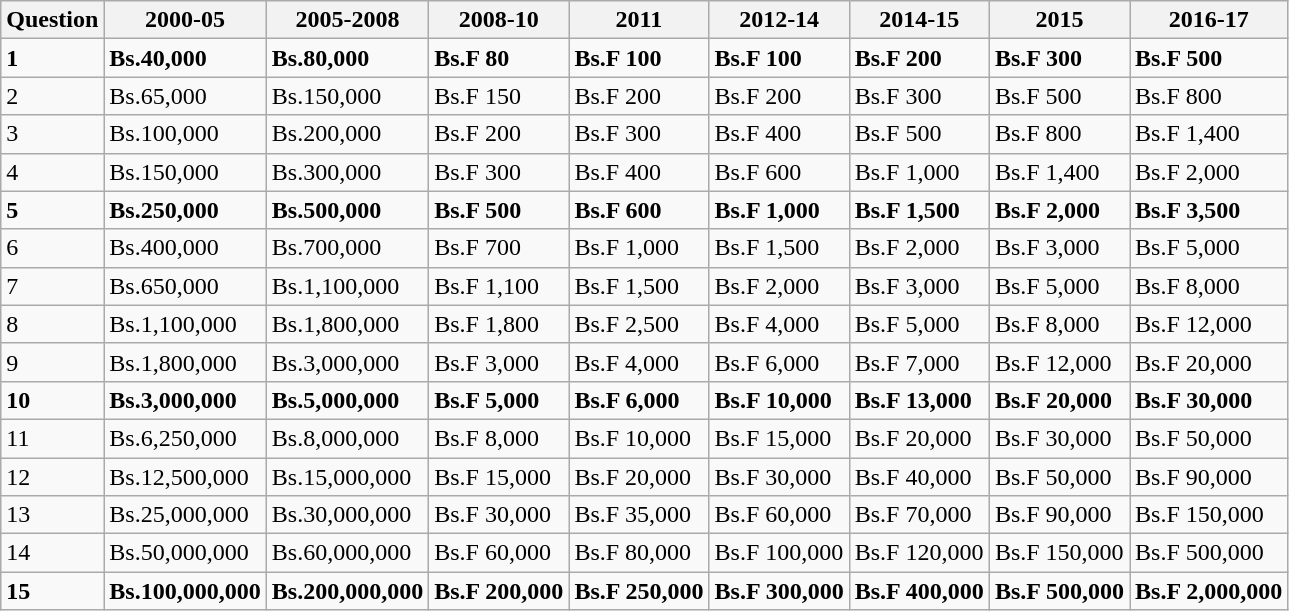<table class="wikitable">
<tr>
<th>Question</th>
<th>2000-05</th>
<th>2005-2008</th>
<th>2008-10</th>
<th>2011</th>
<th>2012-14</th>
<th>2014-15</th>
<th>2015</th>
<th>2016-17</th>
</tr>
<tr>
<td><strong>1</strong></td>
<td><strong>Bs.40,000</strong></td>
<td><strong>Bs.80,000</strong></td>
<td><strong>Bs.F 80</strong></td>
<td><strong>Bs.F 100</strong></td>
<td><strong>Bs.F 100</strong></td>
<td><strong>Bs.F 200</strong></td>
<td><strong>Bs.F 300</strong></td>
<td><strong>Bs.F 500</strong></td>
</tr>
<tr>
<td>2</td>
<td>Bs.65,000</td>
<td>Bs.150,000</td>
<td>Bs.F 150</td>
<td>Bs.F 200</td>
<td>Bs.F 200</td>
<td>Bs.F 300</td>
<td>Bs.F 500</td>
<td>Bs.F 800</td>
</tr>
<tr>
<td>3</td>
<td>Bs.100,000</td>
<td>Bs.200,000</td>
<td>Bs.F 200</td>
<td>Bs.F 300</td>
<td>Bs.F 400</td>
<td>Bs.F 500</td>
<td>Bs.F 800</td>
<td>Bs.F 1,400</td>
</tr>
<tr>
<td>4</td>
<td>Bs.150,000</td>
<td>Bs.300,000</td>
<td>Bs.F 300</td>
<td>Bs.F 400</td>
<td>Bs.F 600</td>
<td>Bs.F 1,000</td>
<td>Bs.F 1,400</td>
<td>Bs.F 2,000</td>
</tr>
<tr>
<td><strong>5 </strong></td>
<td><strong>Bs.250,000</strong></td>
<td><strong>Bs.500,000</strong></td>
<td><strong>Bs.F 500</strong></td>
<td><strong>Bs.F 600</strong></td>
<td><strong>Bs.F 1,000</strong></td>
<td><strong>Bs.F 1,500</strong></td>
<td><strong>Bs.F 2,000</strong></td>
<td><strong>Bs.F 3,500</strong></td>
</tr>
<tr>
<td>6</td>
<td>Bs.400,000</td>
<td>Bs.700,000</td>
<td>Bs.F 700</td>
<td>Bs.F 1,000</td>
<td>Bs.F 1,500</td>
<td>Bs.F 2,000</td>
<td>Bs.F 3,000</td>
<td>Bs.F 5,000</td>
</tr>
<tr>
<td>7</td>
<td>Bs.650,000</td>
<td>Bs.1,100,000</td>
<td>Bs.F 1,100</td>
<td>Bs.F 1,500</td>
<td>Bs.F 2,000</td>
<td>Bs.F 3,000</td>
<td>Bs.F 5,000</td>
<td>Bs.F 8,000</td>
</tr>
<tr>
<td>8</td>
<td>Bs.1,100,000</td>
<td>Bs.1,800,000</td>
<td>Bs.F 1,800</td>
<td>Bs.F 2,500</td>
<td>Bs.F 4,000</td>
<td>Bs.F 5,000</td>
<td>Bs.F 8,000</td>
<td>Bs.F 12,000</td>
</tr>
<tr>
<td>9</td>
<td>Bs.1,800,000</td>
<td>Bs.3,000,000</td>
<td>Bs.F 3,000</td>
<td>Bs.F 4,000</td>
<td>Bs.F 6,000</td>
<td>Bs.F 7,000</td>
<td>Bs.F 12,000</td>
<td>Bs.F 20,000</td>
</tr>
<tr>
<td><strong>10 </strong></td>
<td><strong>Bs.3,000,000</strong></td>
<td><strong>Bs.5,000,000</strong></td>
<td><strong>Bs.F 5,000</strong></td>
<td><strong>Bs.F 6,000</strong></td>
<td><strong>Bs.F 10,000</strong></td>
<td><strong>Bs.F 13,000</strong></td>
<td><strong>Bs.F 20,000</strong></td>
<td><strong>Bs.F 30,000</strong></td>
</tr>
<tr>
<td>11</td>
<td>Bs.6,250,000</td>
<td>Bs.8,000,000</td>
<td>Bs.F 8,000</td>
<td>Bs.F 10,000</td>
<td>Bs.F 15,000</td>
<td>Bs.F 20,000</td>
<td>Bs.F 30,000</td>
<td>Bs.F 50,000</td>
</tr>
<tr>
<td>12</td>
<td>Bs.12,500,000</td>
<td>Bs.15,000,000</td>
<td>Bs.F 15,000</td>
<td>Bs.F 20,000</td>
<td>Bs.F 30,000</td>
<td>Bs.F 40,000</td>
<td>Bs.F 50,000</td>
<td>Bs.F 90,000</td>
</tr>
<tr>
<td>13</td>
<td>Bs.25,000,000</td>
<td>Bs.30,000,000</td>
<td>Bs.F 30,000</td>
<td>Bs.F 35,000</td>
<td>Bs.F 60,000</td>
<td>Bs.F 70,000</td>
<td>Bs.F 90,000</td>
<td>Bs.F 150,000</td>
</tr>
<tr>
<td>14</td>
<td>Bs.50,000,000</td>
<td>Bs.60,000,000</td>
<td>Bs.F 60,000</td>
<td>Bs.F 80,000</td>
<td>Bs.F 100,000</td>
<td>Bs.F 120,000</td>
<td>Bs.F 150,000</td>
<td>Bs.F 500,000</td>
</tr>
<tr>
<td><strong>15</strong></td>
<td><strong>Bs.100,000,000</strong></td>
<td><strong>Bs.200,000,000</strong></td>
<td><strong>Bs.F 200,000</strong></td>
<td><strong>Bs.F 250,000</strong></td>
<td><strong>Bs.F 300,000</strong></td>
<td><strong>Bs.F 400,000</strong></td>
<td><strong>Bs.F 500,000</strong></td>
<td><strong>Bs.F 2,000,000</strong></td>
</tr>
</table>
